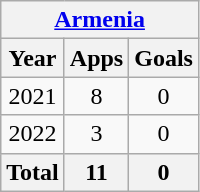<table class="wikitable" style="text-align:center">
<tr>
<th colspan=4><a href='#'>Armenia</a></th>
</tr>
<tr>
<th>Year</th>
<th>Apps</th>
<th>Goals</th>
</tr>
<tr>
<td>2021</td>
<td>8</td>
<td>0</td>
</tr>
<tr>
<td>2022</td>
<td>3</td>
<td>0</td>
</tr>
<tr>
<th>Total</th>
<th>11</th>
<th>0</th>
</tr>
</table>
